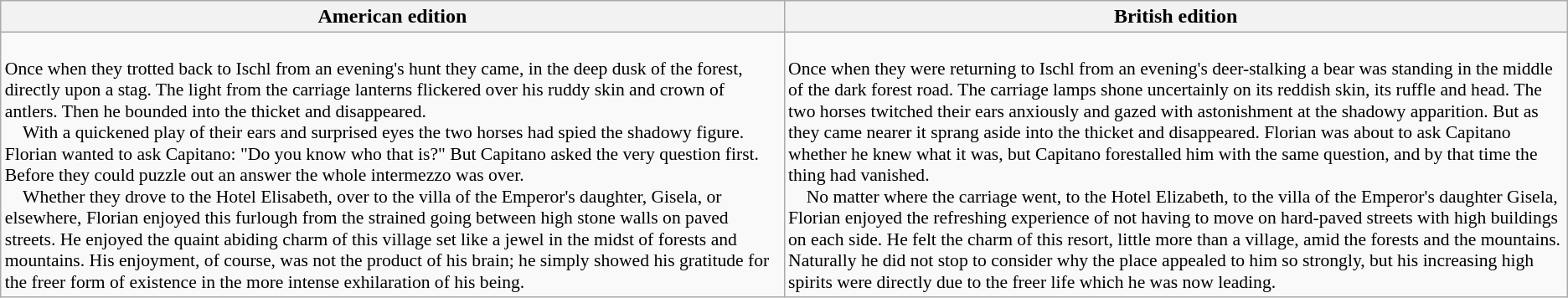<table class="wikitable">
<tr>
<th scope="col" style="width: 49%">American edition</th>
<th scope="col" style="width: 49%">British edition</th>
</tr>
<tr style="vertical-align: top;">
<td style="font-size: 90%;"><br>Once when they trotted back to Ischl from an evening's hunt they came, in the deep dusk of the forest, directly upon a stag. The light from the carriage lanterns flickered over his ruddy skin and crown of antlers. Then he bounded into the thicket and disappeared.<br>
 With a quickened play of their ears and surprised eyes the two horses had spied the shadowy figure. Florian wanted to ask Capitano: "Do you know who that is?" But Capitano asked the very question first. Before they could puzzle out an answer the whole intermezzo was over.<br>
 Whether they drove to the Hotel Elisabeth, over to the villa of the Emperor's daughter, Gisela, or elsewhere, Florian enjoyed this furlough from the strained going between high stone walls on paved streets. He enjoyed the quaint abiding charm of this village set like a jewel in the midst of forests and mountains. His enjoyment, of course, was not the product of his brain; he simply showed his gratitude for the freer form of existence in the more intense exhilaration of his being.</td>
<td style="font-size: 90%;"><br>Once when they were returning to Ischl from an evening's deer-stalking a bear was standing in the middle of the dark forest road. The carriage lamps shone uncertainly on its reddish skin, its ruffle and head. The two horses twitched their ears anxiously and gazed with astonishment at the shadowy apparition. But as they came nearer it sprang aside into the thicket and disappeared. Florian was about to ask Capitano whether he knew what it was, but Capitano forestalled him with the same question, and by that time the thing had vanished.<br>
 No matter where the carriage went, to the Hotel Elizabeth, to the villa of the Emperor's daughter Gisela, Florian enjoyed the refreshing experience of not having to move on hard-paved streets with high buildings on each side. He felt the charm of this resort, little more than a village, amid the forests and the mountains. Naturally he did not stop to consider why the place appealed to him so strongly, but his increasing high spirits were directly due to the freer life which he was now leading.</td>
</tr>
</table>
